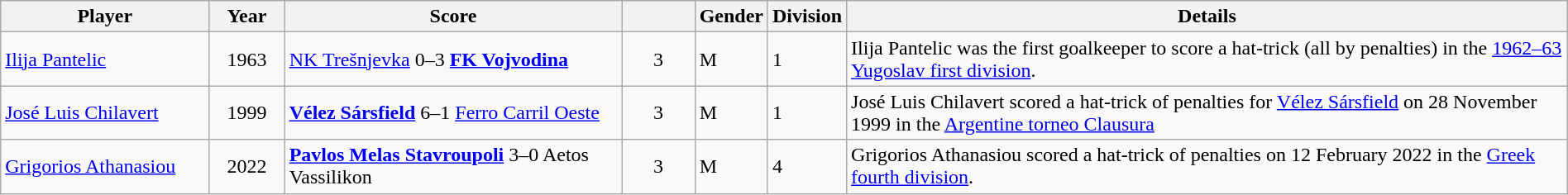<table class="wikitable sortable" width=100%>
<tr>
<th width = 14%>Player</th>
<th width = 5%>Year</th>
<th width = 23%>Score</th>
<th width = 5%></th>
<th width = 1%>Gender</th>
<th>Division</th>
<th width="50%">Details</th>
</tr>
<tr>
<td> <a href='#'>Ilija Pantelic</a></td>
<td align=center>1963</td>
<td><a href='#'>NK Trešnjevka</a> 0–3 <strong><a href='#'>FK Vojvodina</a></strong></td>
<td align=center>3</td>
<td>M</td>
<td>1</td>
<td>Ilija Pantelic was the first goalkeeper to score a hat-trick (all by penalties) in the <a href='#'>1962–63 Yugoslav first division</a>.</td>
</tr>
<tr>
<td> <a href='#'>José Luis Chilavert</a></td>
<td align=center>1999</td>
<td><a href='#'><strong>Vélez Sársfield</strong></a> 6–1 <a href='#'>Ferro Carril Oeste</a></td>
<td align=center>3</td>
<td>M</td>
<td>1</td>
<td>José Luis Chilavert scored a hat-trick of penalties for <a href='#'>Vélez Sársfield</a> on 28 November 1999 in the <a href='#'>Argentine torneo Clausura</a></td>
</tr>
<tr>
<td> <a href='#'>Grigorios Athanasiou</a></td>
<td align=center>2022</td>
<td><a href='#'><strong>Pavlos Melas Stavroupoli</strong></a> 3–0 Aetos Vassilikon</td>
<td align=center>3</td>
<td>M</td>
<td>4</td>
<td>Grigorios Athanasiou scored a hat-trick of penalties on 12 February 2022 in the <a href='#'>Greek fourth division</a>.</td>
</tr>
</table>
